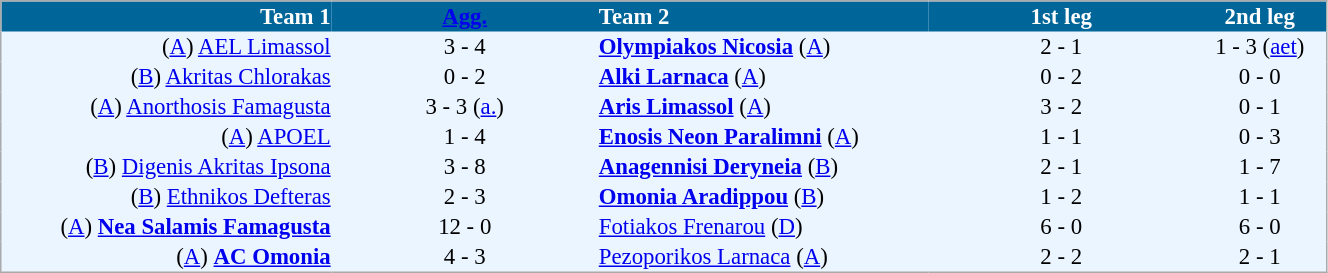<table cellspacing="0" style="background: #EBF5FF; border: 1px #aaa solid; border-collapse: collapse; font-size: 95%;" width=70%>
<tr bgcolor=#006699 style="color:white;">
<th width=25% align="right">Team 1</th>
<th width=20% align="center"><a href='#'>Agg.</a></th>
<th width=25% align="left">Team 2</th>
<th width=20% align="center">1st leg</th>
<th width=20% align="center">2nd leg</th>
</tr>
<tr>
<td align=right>(<a href='#'>A</a>) <a href='#'>AEL Limassol</a></td>
<td align=center>3 - 4</td>
<td align=left><strong><a href='#'>Olympiakos Nicosia</a></strong> (<a href='#'>A</a>)</td>
<td align=center>2 - 1</td>
<td align=center>1 - 3 (<a href='#'>aet</a>)</td>
</tr>
<tr>
<td align=right>(<a href='#'>B</a>) <a href='#'>Akritas Chlorakas</a></td>
<td align=center>0 - 2</td>
<td align=left><strong><a href='#'>Alki Larnaca</a></strong> (<a href='#'>A</a>)</td>
<td align=center>0 - 2</td>
<td align=center>0 - 0</td>
</tr>
<tr>
<td align=right>(<a href='#'>A</a>) <a href='#'>Anorthosis Famagusta</a></td>
<td align=center>3 - 3 (<a href='#'>a.</a>)</td>
<td align=left><strong><a href='#'>Aris Limassol</a></strong> (<a href='#'>A</a>)</td>
<td align=center>3 - 2</td>
<td align=center>0 - 1</td>
</tr>
<tr>
<td align=right>(<a href='#'>A</a>) <a href='#'>APOEL</a></td>
<td align=center>1 - 4</td>
<td align=left><strong><a href='#'>Enosis Neon Paralimni</a></strong> (<a href='#'>A</a>)</td>
<td align=center>1 - 1</td>
<td align=center>0 - 3</td>
</tr>
<tr>
<td align=right>(<a href='#'>B</a>) <a href='#'>Digenis Akritas Ipsona</a></td>
<td align=center>3 - 8</td>
<td align=left><strong><a href='#'>Anagennisi Deryneia</a></strong> (<a href='#'>B</a>)</td>
<td align=center>2 - 1</td>
<td align=center>1 - 7</td>
</tr>
<tr>
<td align=right>(<a href='#'>B</a>) <a href='#'>Ethnikos Defteras</a></td>
<td align=center>2 - 3</td>
<td align=left><strong><a href='#'>Omonia Aradippou</a></strong> (<a href='#'>B</a>)</td>
<td align=center>1 - 2</td>
<td align=center>1 - 1</td>
</tr>
<tr>
<td align=right>(<a href='#'>A</a>) <strong><a href='#'>Nea Salamis Famagusta</a></strong></td>
<td align=center>12 - 0</td>
<td align=left><a href='#'>Fotiakos Frenarou</a> (<a href='#'>D</a>)</td>
<td align=center>6 - 0</td>
<td align=center>6 - 0</td>
</tr>
<tr>
<td align=right>(<a href='#'>A</a>) <strong><a href='#'>AC Omonia</a></strong></td>
<td align=center>4 - 3</td>
<td align=left><a href='#'>Pezoporikos Larnaca</a> (<a href='#'>A</a>)</td>
<td align="center">2 - 2</td>
<td align=center>2 - 1</td>
</tr>
<tr>
</tr>
</table>
